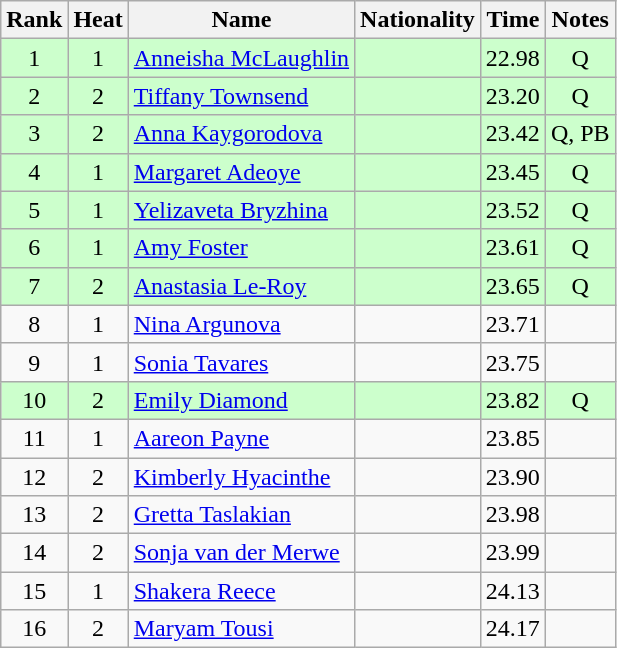<table class="wikitable sortable" style="text-align:center">
<tr>
<th>Rank</th>
<th>Heat</th>
<th>Name</th>
<th>Nationality</th>
<th>Time</th>
<th>Notes</th>
</tr>
<tr bgcolor=ccffcc>
<td>1</td>
<td>1</td>
<td align=left><a href='#'>Anneisha McLaughlin</a></td>
<td align=left></td>
<td>22.98</td>
<td>Q</td>
</tr>
<tr bgcolor=ccffcc>
<td>2</td>
<td>2</td>
<td align=left><a href='#'>Tiffany Townsend</a></td>
<td align=left></td>
<td>23.20</td>
<td>Q</td>
</tr>
<tr bgcolor=ccffcc>
<td>3</td>
<td>2</td>
<td align=left><a href='#'>Anna Kaygorodova</a></td>
<td align=left></td>
<td>23.42</td>
<td>Q, PB</td>
</tr>
<tr bgcolor=ccffcc>
<td>4</td>
<td>1</td>
<td align=left><a href='#'>Margaret Adeoye</a></td>
<td align=left></td>
<td>23.45</td>
<td>Q</td>
</tr>
<tr bgcolor=ccffcc>
<td>5</td>
<td>1</td>
<td align=left><a href='#'>Yelizaveta Bryzhina</a></td>
<td align=left></td>
<td>23.52</td>
<td>Q</td>
</tr>
<tr bgcolor=ccffcc>
<td>6</td>
<td>1</td>
<td align=left><a href='#'>Amy Foster</a></td>
<td align=left></td>
<td>23.61</td>
<td>Q</td>
</tr>
<tr bgcolor=ccffcc>
<td>7</td>
<td>2</td>
<td align=left><a href='#'>Anastasia Le-Roy</a></td>
<td align=left></td>
<td>23.65</td>
<td>Q</td>
</tr>
<tr>
<td>8</td>
<td>1</td>
<td align=left><a href='#'>Nina Argunova</a></td>
<td align=left></td>
<td>23.71</td>
<td></td>
</tr>
<tr>
<td>9</td>
<td>1</td>
<td align=left><a href='#'>Sonia Tavares</a></td>
<td align=left></td>
<td>23.75</td>
<td></td>
</tr>
<tr bgcolor=ccffcc>
<td>10</td>
<td>2</td>
<td align=left><a href='#'>Emily Diamond</a></td>
<td align=left></td>
<td>23.82</td>
<td>Q</td>
</tr>
<tr>
<td>11</td>
<td>1</td>
<td align=left><a href='#'>Aareon Payne</a></td>
<td align=left></td>
<td>23.85</td>
<td></td>
</tr>
<tr>
<td>12</td>
<td>2</td>
<td align=left><a href='#'>Kimberly Hyacinthe</a></td>
<td align=left></td>
<td>23.90</td>
<td></td>
</tr>
<tr>
<td>13</td>
<td>2</td>
<td align=left><a href='#'>Gretta Taslakian</a></td>
<td align=left></td>
<td>23.98</td>
<td></td>
</tr>
<tr>
<td>14</td>
<td>2</td>
<td align=left><a href='#'>Sonja van der Merwe</a></td>
<td align=left></td>
<td>23.99</td>
<td></td>
</tr>
<tr>
<td>15</td>
<td>1</td>
<td align=left><a href='#'>Shakera Reece</a></td>
<td align=left></td>
<td>24.13</td>
<td></td>
</tr>
<tr>
<td>16</td>
<td>2</td>
<td align=left><a href='#'>Maryam Tousi</a></td>
<td align=left></td>
<td>24.17</td>
<td></td>
</tr>
</table>
